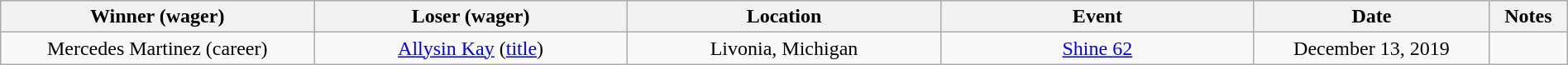<table class="wikitable sortable"  style="width:100%; text-align:center;">
<tr>
<th style="width:20%;" scope="col">Winner (wager)</th>
<th style="width:20%;" scope="col">Loser (wager)</th>
<th style="width:20%;" scope="col">Location</th>
<th style="width:20%;" scope="col">Event</th>
<th style="width:15%;" scope="col">Date</th>
<th class="unsortable"  style="width:5%;" scope="col">Notes</th>
</tr>
<tr>
<td>Mercedes Martinez (career)</td>
<td><a href='#'>Allysin Kay</a> (<a href='#'>title</a>)</td>
<td>Livonia, Michigan</td>
<td><a href='#'>Shine 62</a></td>
<td>December 13, 2019</td>
<td></td>
</tr>
</table>
